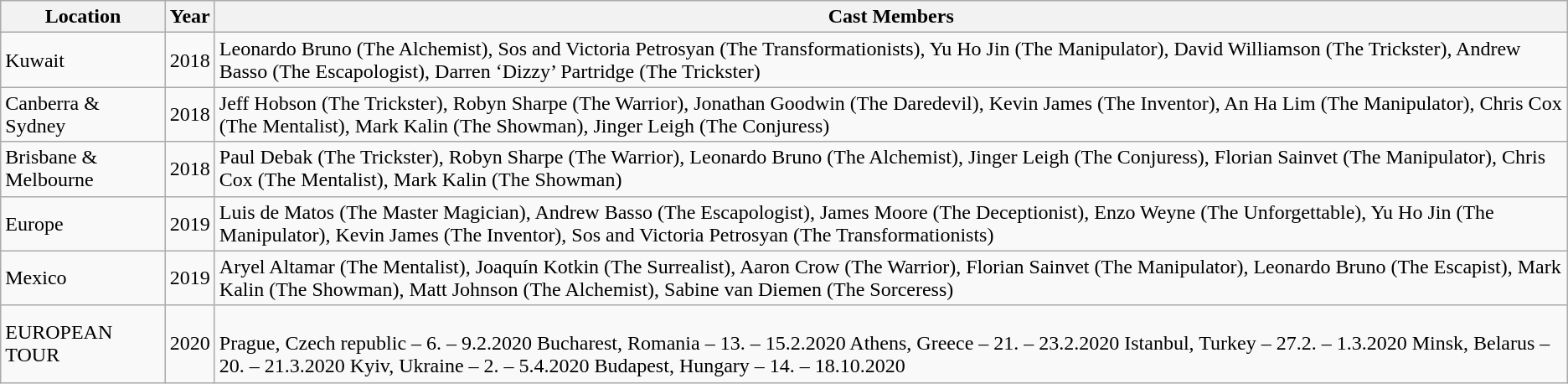<table class="wikitable">
<tr>
<th>Location</th>
<th>Year</th>
<th>Cast Members</th>
</tr>
<tr>
<td>Kuwait</td>
<td style="text-align:left">2018</td>
<td>Leonardo Bruno (The Alchemist), Sos and Victoria Petrosyan (The Transformationists), Yu Ho Jin (The Manipulator), David Williamson (The Trickster), Andrew Basso (The Escapologist), Darren ‘Dizzy’ Partridge (The Trickster)</td>
</tr>
<tr>
<td>Canberra & Sydney</td>
<td style="text-align:left">2018</td>
<td>Jeff Hobson (The Trickster), Robyn Sharpe (The Warrior), Jonathan Goodwin (The Daredevil), Kevin James (The Inventor), An Ha Lim (The Manipulator), Chris Cox (The Mentalist), Mark Kalin (The Showman), Jinger Leigh (The Conjuress)</td>
</tr>
<tr>
<td>Brisbane & Melbourne</td>
<td style="text-align:left">2018</td>
<td>Paul Debak (The Trickster), Robyn Sharpe (The Warrior), Leonardo Bruno (The Alchemist), Jinger Leigh (The Conjuress), Florian Sainvet (The Manipulator), Chris Cox (The Mentalist), Mark Kalin (The Showman)</td>
</tr>
<tr>
<td>Europe</td>
<td style="text-align:left">2019</td>
<td>Luis de Matos (The Master Magician), Andrew Basso (The Escapologist), James Moore (The Deceptionist), Enzo Weyne (The Unforgettable), Yu Ho Jin (The Manipulator), Kevin James (The Inventor), Sos and Victoria Petrosyan (The Transformationists)</td>
</tr>
<tr>
<td>Mexico</td>
<td style="text-align:left">2019</td>
<td>Aryel Altamar (The Mentalist), Joaquín Kotkin (The Surrealist), Aaron Crow (The Warrior), Florian Sainvet (The Manipulator), Leonardo Bruno (The Escapist), Mark Kalin (The Showman), Matt Johnson (The Alchemist), Sabine van Diemen (The Sorceress)</td>
</tr>
<tr>
<td>EUROPEAN TOUR</td>
<td>2020</td>
<td><br>Prague, Czech republic – 6. – 9.2.2020
Bucharest, Romania – 13. – 15.2.2020
Athens, Greece – 21. – 23.2.2020
Istanbul, Turkey – 27.2. – 1.3.2020
Minsk, Belarus – 20. – 21.3.2020
Kyiv, Ukraine – 2. – 5.4.2020
Budapest, Hungary – 14. – 18.10.2020</td>
</tr>
</table>
